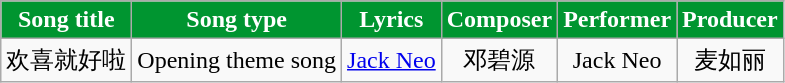<table class="wikitable" align=center>
<tr>
<th style="background:#009530; color:white">Song title</th>
<th style="background:#009530; color:white">Song type</th>
<th style="background:#009530; color:white">Lyrics</th>
<th style="background:#009530; color:white">Composer</th>
<th style="background:#009530; color:white">Performer</th>
<th style="background:#009530; color:white">Producer</th>
</tr>
<tr>
<td align="center">欢喜就好啦</td>
<td align="center">Opening theme song</td>
<td align="center"><a href='#'>Jack Neo</a></td>
<td align="center">邓碧源</td>
<td align="center">Jack Neo</td>
<td align="center">麦如丽</td>
</tr>
</table>
